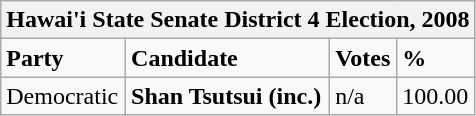<table class="wikitable">
<tr>
<th colspan="4">Hawai'i State Senate District 4 Election, 2008</th>
</tr>
<tr>
<td><strong>Party</strong></td>
<td><strong>Candidate</strong></td>
<td><strong>Votes</strong></td>
<td><strong>%</strong></td>
</tr>
<tr>
<td>Democratic</td>
<td><strong>Shan Tsutsui (inc.)</strong></td>
<td>n/a</td>
<td>100.00</td>
</tr>
</table>
